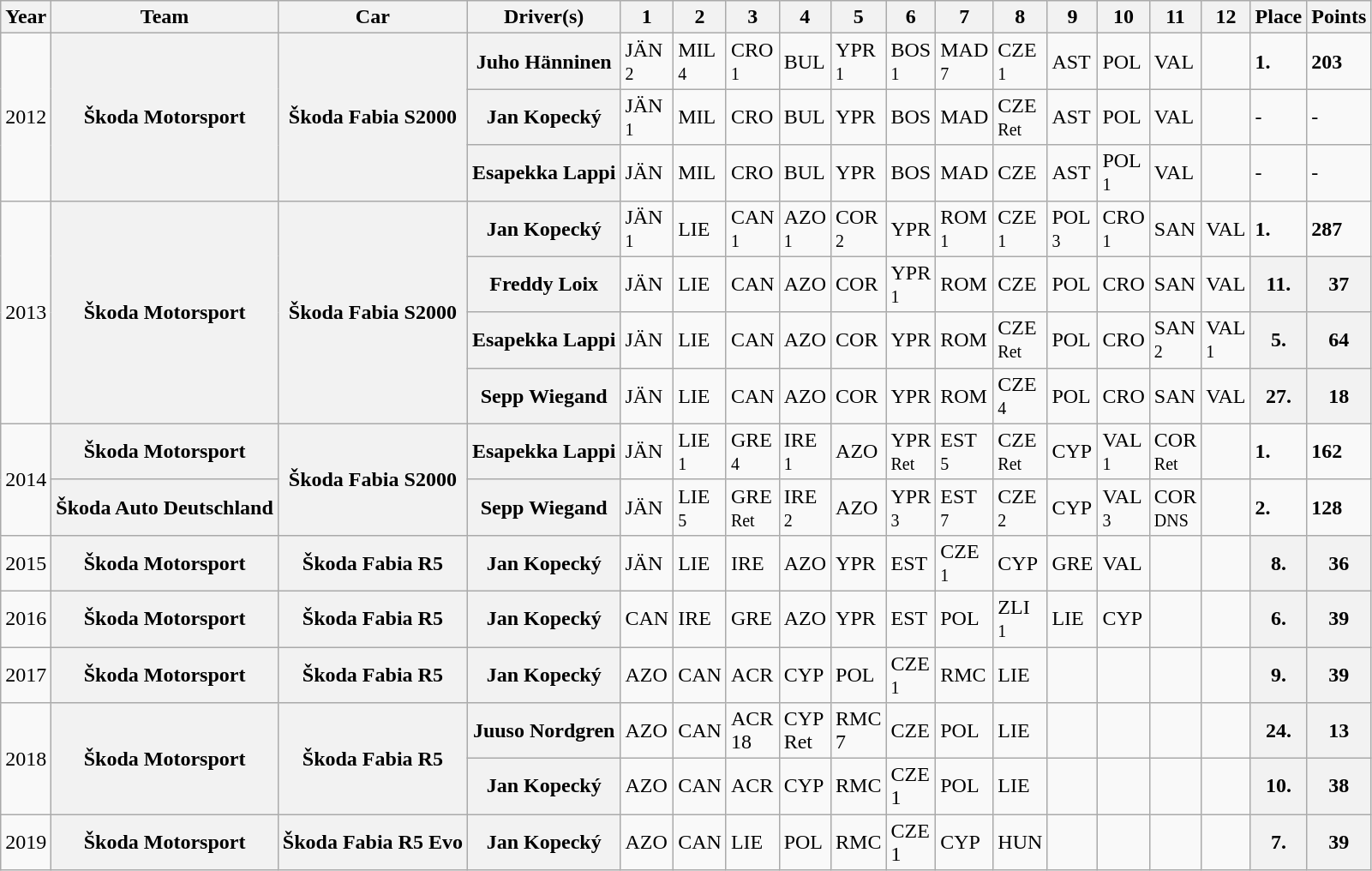<table class="wikitable">
<tr>
<th>Year</th>
<th>Team</th>
<th>Car</th>
<th>Driver(s)</th>
<th>1</th>
<th>2</th>
<th>3</th>
<th>4</th>
<th>5</th>
<th>6</th>
<th>7</th>
<th>8</th>
<th>9</th>
<th>10</th>
<th>11</th>
<th>12</th>
<th>Place</th>
<th>Points</th>
</tr>
<tr>
<td rowspan="3">2012</td>
<th rowspan="3">Škoda Motorsport</th>
<th rowspan="3">Škoda Fabia S2000</th>
<th>Juho Hänninen</th>
<td>JÄN<br><small>2</small></td>
<td>MIL<br><small>4</small></td>
<td>CRO<br><small>1</small></td>
<td>BUL</td>
<td>YPR<br><small>1</small></td>
<td>BOS<br><small>1</small></td>
<td>MAD<br><small>7</small></td>
<td>CZE<br><small>1</small></td>
<td>AST</td>
<td>POL</td>
<td>VAL</td>
<td></td>
<td><strong>1.</strong></td>
<td><strong>203</strong></td>
</tr>
<tr>
<th>Jan Kopecký</th>
<td>JÄN<br><small>1</small></td>
<td>MIL</td>
<td>CRO</td>
<td>BUL</td>
<td>YPR</td>
<td>BOS</td>
<td>MAD</td>
<td>CZE<br><small>Ret</small></td>
<td>AST</td>
<td>POL</td>
<td>VAL</td>
<td></td>
<td>-</td>
<td>-</td>
</tr>
<tr>
<th>Esapekka Lappi</th>
<td>JÄN</td>
<td>MIL</td>
<td>CRO</td>
<td>BUL</td>
<td>YPR</td>
<td>BOS</td>
<td>MAD</td>
<td>CZE</td>
<td>AST</td>
<td>POL<br><small>1</small></td>
<td>VAL</td>
<td></td>
<td>-</td>
<td>-</td>
</tr>
<tr>
<td rowspan="4">2013</td>
<th rowspan="4">Škoda Motorsport</th>
<th rowspan="4">Škoda Fabia S2000</th>
<th>Jan Kopecký</th>
<td>JÄN<br><small>1</small></td>
<td>LIE</td>
<td>CAN<br><small>1</small></td>
<td>AZO<br><small>1</small></td>
<td>COR<br><small>2</small></td>
<td>YPR</td>
<td>ROM<br><small>1</small></td>
<td>CZE<br><small>1</small></td>
<td>POL<br><small>3</small></td>
<td>CRO<br><small>1</small></td>
<td>SAN</td>
<td>VAL</td>
<td><strong>1.</strong></td>
<td><strong>287</strong></td>
</tr>
<tr>
<th>Freddy Loix</th>
<td>JÄN</td>
<td>LIE</td>
<td>CAN</td>
<td>AZO</td>
<td>COR</td>
<td>YPR<br><small>1</small></td>
<td>ROM</td>
<td>CZE</td>
<td>POL</td>
<td>CRO</td>
<td>SAN</td>
<td>VAL</td>
<th>11.</th>
<th>37</th>
</tr>
<tr>
<th>Esapekka Lappi</th>
<td>JÄN</td>
<td>LIE</td>
<td>CAN</td>
<td>AZO</td>
<td>COR</td>
<td>YPR</td>
<td>ROM</td>
<td>CZE<br><small>Ret</small></td>
<td>POL</td>
<td>CRO</td>
<td>SAN<br><small>2</small></td>
<td>VAL<br><small>1</small></td>
<th>5.</th>
<th>64</th>
</tr>
<tr>
<th>Sepp Wiegand</th>
<td>JÄN</td>
<td>LIE</td>
<td>CAN</td>
<td>AZO</td>
<td>COR</td>
<td>YPR</td>
<td>ROM</td>
<td>CZE<br><small>4</small></td>
<td>POL</td>
<td>CRO</td>
<td>SAN</td>
<td>VAL</td>
<th>27.</th>
<th>18</th>
</tr>
<tr>
<td rowspan="2">2014</td>
<th>Škoda Motorsport</th>
<th rowspan="2">Škoda Fabia S2000</th>
<th>Esapekka Lappi</th>
<td>JÄN</td>
<td>LIE<br><small>1</small></td>
<td>GRE<br><small>4</small></td>
<td>IRE<br><small>1</small></td>
<td>AZO</td>
<td>YPR<br><small>Ret</small></td>
<td>EST<br><small>5</small></td>
<td>CZE<br><small>Ret</small></td>
<td>CYP</td>
<td>VAL<br><small>1</small></td>
<td>COR<br><small>Ret</small></td>
<td></td>
<td><strong>1.</strong></td>
<td><strong>162</strong></td>
</tr>
<tr>
<th>Škoda Auto Deutschland</th>
<th>Sepp Wiegand</th>
<td>JÄN</td>
<td>LIE<br><small>5</small></td>
<td>GRE<br><small>Ret</small></td>
<td>IRE<br><small>2</small></td>
<td>AZO</td>
<td>YPR<br><small>3</small></td>
<td>EST<br><small>7</small></td>
<td>CZE<br><small>2</small></td>
<td>CYP</td>
<td>VAL<br><small>3</small></td>
<td>COR<br><small>DNS</small></td>
<td></td>
<td><strong>2.</strong></td>
<td><strong>128</strong></td>
</tr>
<tr>
<td>2015</td>
<th>Škoda Motorsport</th>
<th>Škoda Fabia R5</th>
<th>Jan Kopecký</th>
<td>JÄN</td>
<td>LIE</td>
<td>IRE</td>
<td>AZO</td>
<td>YPR</td>
<td>EST</td>
<td>CZE<br><small>1</small></td>
<td>CYP</td>
<td>GRE</td>
<td>VAL</td>
<td></td>
<td></td>
<th>8.</th>
<th>36</th>
</tr>
<tr>
<td>2016</td>
<th>Škoda Motorsport</th>
<th>Škoda Fabia R5</th>
<th>Jan Kopecký</th>
<td>CAN</td>
<td>IRE</td>
<td>GRE</td>
<td>AZO</td>
<td>YPR</td>
<td>EST</td>
<td>POL</td>
<td>ZLI<br><small>1</small></td>
<td>LIE</td>
<td>CYP</td>
<td></td>
<td></td>
<th>6.</th>
<th>39</th>
</tr>
<tr>
<td>2017</td>
<th>Škoda Motorsport</th>
<th>Škoda Fabia R5</th>
<th>Jan Kopecký</th>
<td>AZO</td>
<td>CAN</td>
<td>ACR</td>
<td>CYP</td>
<td>POL</td>
<td>CZE<br><small>1</small></td>
<td>RMC</td>
<td>LIE</td>
<td></td>
<td></td>
<td></td>
<td></td>
<th>9.</th>
<th>39</th>
</tr>
<tr>
<td rowspan="2">2018</td>
<th rowspan="2">Škoda Motorsport</th>
<th rowspan="2">Škoda Fabia R5</th>
<th>Juuso Nordgren</th>
<td>AZO</td>
<td>CAN</td>
<td>ACR<br>18</td>
<td>CYP<br>Ret</td>
<td>RMC<br>7</td>
<td>CZE</td>
<td>POL</td>
<td>LIE</td>
<td></td>
<td></td>
<td></td>
<td></td>
<th>24.</th>
<th>13</th>
</tr>
<tr>
<th>Jan Kopecký</th>
<td>AZO</td>
<td>CAN</td>
<td>ACR</td>
<td>CYP</td>
<td>RMC</td>
<td>CZE<br>1</td>
<td>POL</td>
<td>LIE</td>
<td></td>
<td></td>
<td></td>
<td></td>
<th>10.</th>
<th>38</th>
</tr>
<tr>
<td>2019</td>
<th>Škoda Motorsport</th>
<th>Škoda Fabia R5 Evo</th>
<th>Jan Kopecký</th>
<td>AZO</td>
<td>CAN</td>
<td>LIE</td>
<td>POL</td>
<td>RMC</td>
<td>CZE<br>1</td>
<td>CYP</td>
<td>HUN</td>
<td></td>
<td></td>
<td></td>
<td></td>
<th>7.</th>
<th>39</th>
</tr>
</table>
